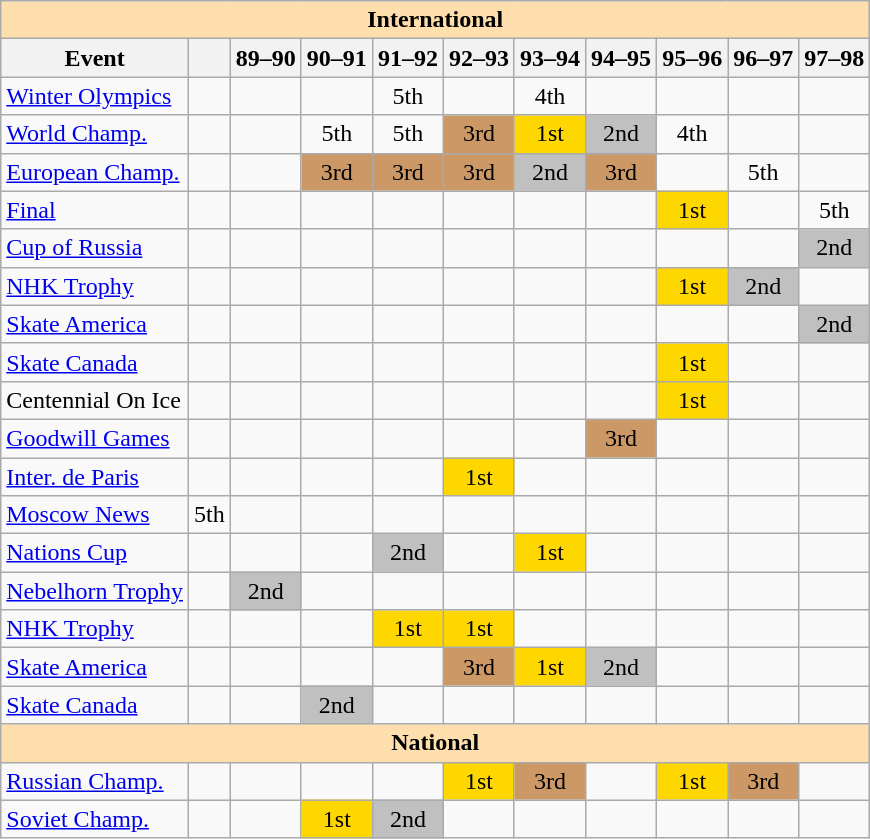<table class="wikitable" style="text-align:center">
<tr>
<th style="background-color: #ffdead; " colspan=11 align=center>International</th>
</tr>
<tr>
<th>Event</th>
<th></th>
<th>89–90</th>
<th>90–91</th>
<th>91–92</th>
<th>92–93</th>
<th>93–94</th>
<th>94–95</th>
<th>95–96</th>
<th>96–97</th>
<th>97–98</th>
</tr>
<tr>
<td align=left><a href='#'>Winter Olympics</a></td>
<td></td>
<td></td>
<td></td>
<td>5th</td>
<td></td>
<td>4th</td>
<td></td>
<td></td>
<td></td>
<td></td>
</tr>
<tr>
<td align=left><a href='#'>World Champ.</a></td>
<td></td>
<td></td>
<td>5th</td>
<td>5th</td>
<td bgcolor=cc9966>3rd</td>
<td bgcolor=gold>1st</td>
<td bgcolor=silver>2nd</td>
<td>4th</td>
<td></td>
<td></td>
</tr>
<tr>
<td align=left><a href='#'>European Champ.</a></td>
<td></td>
<td></td>
<td bgcolor=cc9966>3rd</td>
<td bgcolor=cc9966>3rd</td>
<td bgcolor=cc9966>3rd</td>
<td bgcolor=silver>2nd</td>
<td bgcolor=cc9966>3rd</td>
<td></td>
<td>5th</td>
<td></td>
</tr>
<tr>
<td align=left> <a href='#'>Final</a></td>
<td></td>
<td></td>
<td></td>
<td></td>
<td></td>
<td></td>
<td></td>
<td bgcolor=gold>1st</td>
<td></td>
<td>5th</td>
</tr>
<tr>
<td align=left> <a href='#'>Cup of Russia</a></td>
<td></td>
<td></td>
<td></td>
<td></td>
<td></td>
<td></td>
<td></td>
<td></td>
<td></td>
<td bgcolor=silver>2nd</td>
</tr>
<tr>
<td align=left> <a href='#'>NHK Trophy</a></td>
<td></td>
<td></td>
<td></td>
<td></td>
<td></td>
<td></td>
<td></td>
<td bgcolor=gold>1st</td>
<td bgcolor=silver>2nd</td>
<td></td>
</tr>
<tr>
<td align=left> <a href='#'>Skate America</a></td>
<td></td>
<td></td>
<td></td>
<td></td>
<td></td>
<td></td>
<td></td>
<td></td>
<td></td>
<td bgcolor=silver>2nd</td>
</tr>
<tr>
<td align=left> <a href='#'>Skate Canada</a></td>
<td></td>
<td></td>
<td></td>
<td></td>
<td></td>
<td></td>
<td></td>
<td bgcolor=gold>1st</td>
<td></td>
<td></td>
</tr>
<tr>
<td align=left>Centennial On Ice</td>
<td></td>
<td></td>
<td></td>
<td></td>
<td></td>
<td></td>
<td></td>
<td bgcolor=gold>1st</td>
<td></td>
<td></td>
</tr>
<tr>
<td align=left><a href='#'>Goodwill Games</a></td>
<td></td>
<td></td>
<td></td>
<td></td>
<td></td>
<td></td>
<td bgcolor=cc9966>3rd</td>
<td></td>
<td></td>
<td></td>
</tr>
<tr>
<td align=left><a href='#'>Inter. de Paris</a></td>
<td></td>
<td></td>
<td></td>
<td></td>
<td bgcolor=gold>1st</td>
<td></td>
<td></td>
<td></td>
<td></td>
<td></td>
</tr>
<tr>
<td align=left><a href='#'>Moscow News</a></td>
<td>5th</td>
<td></td>
<td></td>
<td></td>
<td></td>
<td></td>
<td></td>
<td></td>
<td></td>
<td></td>
</tr>
<tr>
<td align=left><a href='#'>Nations Cup</a></td>
<td></td>
<td></td>
<td></td>
<td bgcolor=silver>2nd</td>
<td></td>
<td bgcolor=gold>1st</td>
<td></td>
<td></td>
<td></td>
<td></td>
</tr>
<tr>
<td align=left><a href='#'>Nebelhorn Trophy</a></td>
<td></td>
<td bgcolor=silver>2nd</td>
<td></td>
<td></td>
<td></td>
<td></td>
<td></td>
<td></td>
<td></td>
<td></td>
</tr>
<tr>
<td align=left><a href='#'>NHK Trophy</a></td>
<td></td>
<td></td>
<td></td>
<td bgcolor=gold>1st</td>
<td bgcolor=gold>1st</td>
<td></td>
<td></td>
<td></td>
<td></td>
<td></td>
</tr>
<tr>
<td align=left><a href='#'>Skate America</a></td>
<td></td>
<td></td>
<td></td>
<td></td>
<td bgcolor=cc9966>3rd</td>
<td bgcolor=gold>1st</td>
<td bgcolor=silver>2nd</td>
<td></td>
<td></td>
<td></td>
</tr>
<tr>
<td align=left><a href='#'>Skate Canada</a></td>
<td></td>
<td></td>
<td bgcolor=silver>2nd</td>
<td></td>
<td></td>
<td></td>
<td></td>
<td></td>
<td></td>
<td></td>
</tr>
<tr>
<th style="background-color: #ffdead; " colspan=11 align=center>National</th>
</tr>
<tr>
<td align=left><a href='#'>Russian Champ.</a></td>
<td></td>
<td></td>
<td></td>
<td></td>
<td bgcolor=gold>1st</td>
<td bgcolor=cc9966>3rd</td>
<td></td>
<td bgcolor=gold>1st</td>
<td bgcolor=cc9966>3rd</td>
<td></td>
</tr>
<tr>
<td align=left><a href='#'>Soviet Champ.</a></td>
<td></td>
<td></td>
<td bgcolor=gold>1st</td>
<td bgcolor=silver>2nd</td>
<td></td>
<td></td>
<td></td>
<td></td>
<td></td>
<td></td>
</tr>
</table>
